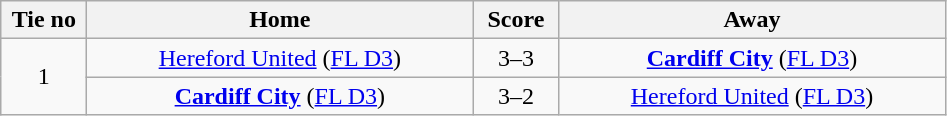<table class="wikitable" style="text-align:center">
<tr>
<th width=50>Tie no</th>
<th width=250>Home</th>
<th width=50>Score</th>
<th width=250>Away</th>
</tr>
<tr>
<td rowspan=2>1</td>
<td><a href='#'>Hereford United</a> (<a href='#'>FL D3</a>)</td>
<td>3–3</td>
<td><strong><a href='#'>Cardiff City</a></strong> (<a href='#'>FL D3</a>)</td>
</tr>
<tr>
<td><strong><a href='#'>Cardiff City</a></strong> (<a href='#'>FL D3</a>)</td>
<td>3–2</td>
<td><a href='#'>Hereford United</a> (<a href='#'>FL D3</a>)</td>
</tr>
</table>
